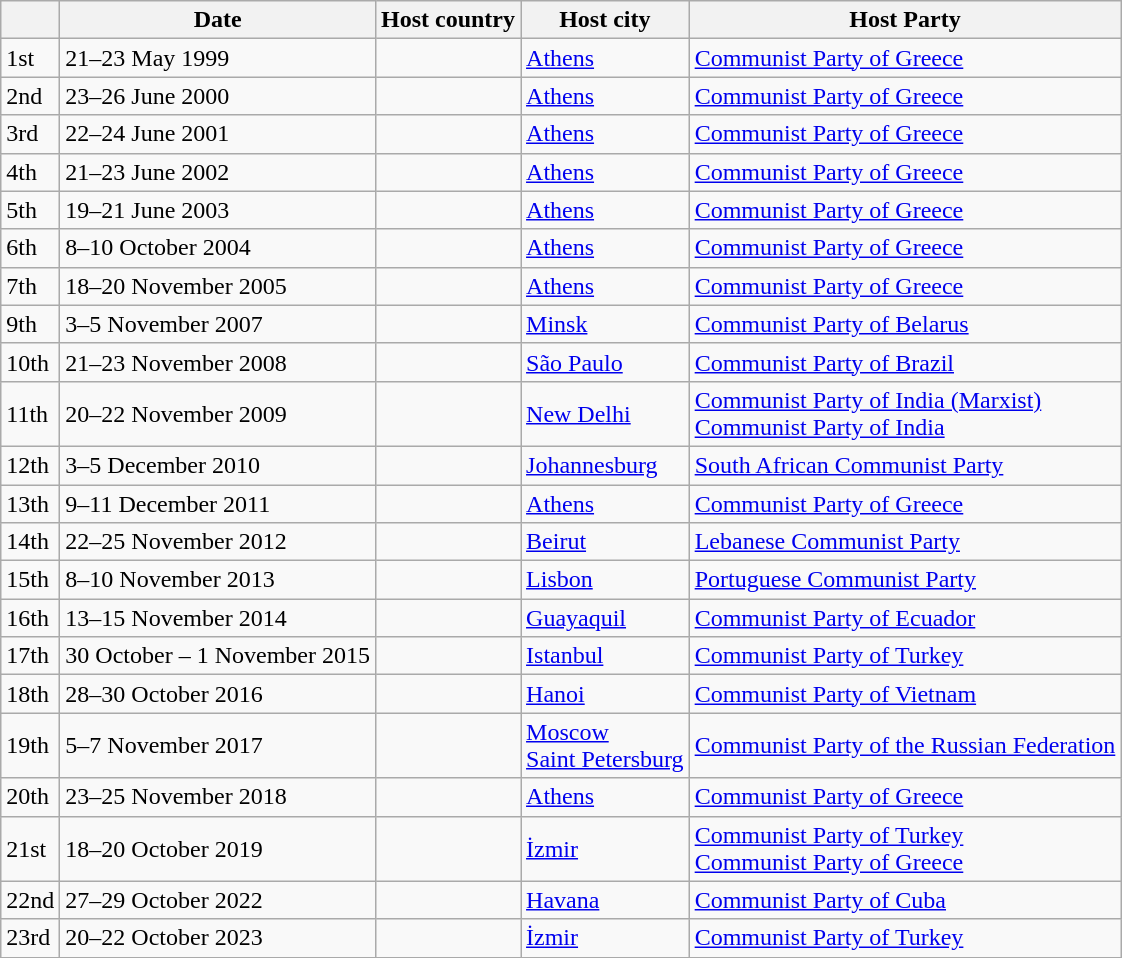<table class="wikitable plainrowheaders sortable">
<tr>
<th></th>
<th>Date</th>
<th>Host country</th>
<th>Host city</th>
<th>Host Party</th>
</tr>
<tr>
<td>1st</td>
<td>21–23 May 1999</td>
<td></td>
<td><a href='#'>Athens</a></td>
<td><a href='#'>Communist Party of Greece</a></td>
</tr>
<tr>
<td>2nd</td>
<td>23–26 June 2000</td>
<td></td>
<td><a href='#'>Athens</a></td>
<td><a href='#'>Communist Party of Greece</a></td>
</tr>
<tr>
<td>3rd</td>
<td>22–24 June 2001</td>
<td></td>
<td><a href='#'>Athens</a></td>
<td><a href='#'>Communist Party of Greece</a></td>
</tr>
<tr>
<td>4th</td>
<td>21–23 June 2002</td>
<td></td>
<td><a href='#'>Athens</a></td>
<td><a href='#'>Communist Party of Greece</a></td>
</tr>
<tr>
<td>5th</td>
<td>19–21 June 2003</td>
<td></td>
<td><a href='#'>Athens</a></td>
<td><a href='#'>Communist Party of Greece</a></td>
</tr>
<tr>
<td>6th</td>
<td>8–10 October 2004</td>
<td></td>
<td><a href='#'>Athens</a></td>
<td><a href='#'>Communist Party of Greece</a></td>
</tr>
<tr>
<td>7th</td>
<td>18–20 November 2005</td>
<td></td>
<td><a href='#'>Athens</a></td>
<td><a href='#'>Communist Party of Greece</a></td>
</tr>
<tr>
<td>9th</td>
<td>3–5 November 2007</td>
<td></td>
<td><a href='#'>Minsk</a></td>
<td><a href='#'>Communist Party of Belarus</a></td>
</tr>
<tr>
<td>10th</td>
<td>21–23 November 2008</td>
<td></td>
<td><a href='#'>São Paulo</a></td>
<td><a href='#'>Communist Party of Brazil</a></td>
</tr>
<tr>
<td>11th</td>
<td>20–22 November 2009</td>
<td></td>
<td><a href='#'>New Delhi</a></td>
<td><a href='#'>Communist Party of India (Marxist)</a><br><a href='#'>Communist Party of India</a></td>
</tr>
<tr>
<td>12th</td>
<td>3–5 December 2010</td>
<td></td>
<td><a href='#'>Johannesburg</a></td>
<td><a href='#'>South African Communist Party</a></td>
</tr>
<tr>
<td>13th</td>
<td>9–11 December 2011</td>
<td></td>
<td><a href='#'>Athens</a></td>
<td><a href='#'>Communist Party of Greece</a></td>
</tr>
<tr>
<td>14th</td>
<td>22–25 November 2012</td>
<td></td>
<td><a href='#'>Beirut</a></td>
<td><a href='#'>Lebanese Communist Party</a></td>
</tr>
<tr>
<td>15th</td>
<td>8–10 November 2013</td>
<td></td>
<td><a href='#'>Lisbon</a></td>
<td><a href='#'>Portuguese Communist Party</a></td>
</tr>
<tr>
<td>16th</td>
<td>13–15 November 2014</td>
<td></td>
<td><a href='#'>Guayaquil</a></td>
<td><a href='#'>Communist Party of Ecuador</a></td>
</tr>
<tr>
<td>17th</td>
<td>30 October – 1 November 2015</td>
<td></td>
<td><a href='#'>Istanbul</a></td>
<td><a href='#'>Communist Party of Turkey</a></td>
</tr>
<tr>
<td>18th</td>
<td>28–30 October 2016</td>
<td></td>
<td><a href='#'>Hanoi</a></td>
<td><a href='#'>Communist Party of Vietnam</a></td>
</tr>
<tr>
<td>19th</td>
<td>5–7 November 2017</td>
<td></td>
<td><a href='#'>Moscow</a><br><a href='#'>Saint Petersburg</a></td>
<td><a href='#'>Communist Party of the Russian Federation</a></td>
</tr>
<tr>
<td>20th</td>
<td>23–25 November 2018</td>
<td></td>
<td><a href='#'>Athens</a></td>
<td><a href='#'>Communist Party of Greece</a></td>
</tr>
<tr>
<td>21st</td>
<td>18–20 October 2019</td>
<td></td>
<td><a href='#'>İzmir</a></td>
<td><a href='#'>Communist Party of Turkey</a><br><a href='#'>Communist Party of Greece</a></td>
</tr>
<tr>
<td>22nd</td>
<td>27–29 October 2022</td>
<td></td>
<td><a href='#'>Havana</a></td>
<td><a href='#'>Communist Party of Cuba</a></td>
</tr>
<tr>
<td>23rd</td>
<td>20–22 October 2023</td>
<td></td>
<td><a href='#'>İzmir</a></td>
<td><a href='#'>Communist Party of Turkey</a></td>
</tr>
<tr>
</tr>
</table>
